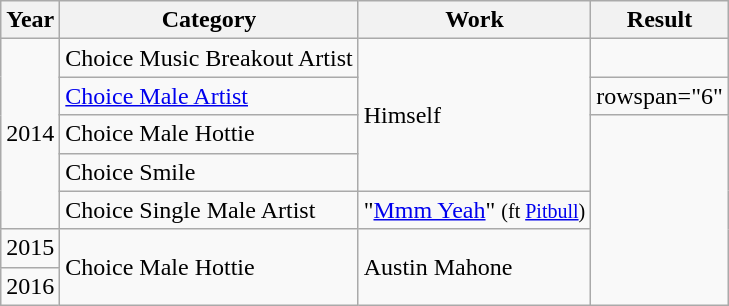<table class="wikitable">
<tr>
<th>Year</th>
<th>Category</th>
<th>Work</th>
<th>Result</th>
</tr>
<tr>
<td rowspan="5">2014</td>
<td>Choice Music Breakout Artist</td>
<td rowspan="4">Himself</td>
<td></td>
</tr>
<tr>
<td><a href='#'>Choice Male Artist</a></td>
<td>rowspan="6" </td>
</tr>
<tr>
<td>Choice Male Hottie</td>
</tr>
<tr>
<td>Choice Smile</td>
</tr>
<tr>
<td>Choice Single Male Artist</td>
<td>"<a href='#'>Mmm Yeah</a>" <small> (ft <a href='#'>Pitbull</a>)</small></td>
</tr>
<tr>
<td>2015</td>
<td rowspan="2">Choice Male Hottie</td>
<td rowspan="2">Austin Mahone</td>
</tr>
<tr>
<td>2016</td>
</tr>
</table>
